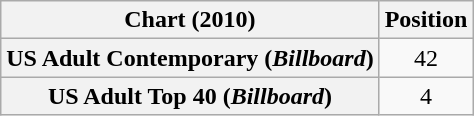<table class="wikitable sortable plainrowheaders">
<tr>
<th>Chart (2010)</th>
<th>Position</th>
</tr>
<tr>
<th scope="row">US Adult Contemporary (<em>Billboard</em>)</th>
<td style="text-align:center;">42</td>
</tr>
<tr>
<th scope="row">US Adult Top 40 (<em>Billboard</em>)</th>
<td style="text-align:center;">4</td>
</tr>
</table>
